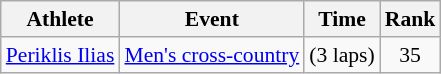<table class=wikitable style=font-size:90%;text-align:center>
<tr>
<th>Athlete</th>
<th>Event</th>
<th>Time</th>
<th>Rank</th>
</tr>
<tr>
<td align=left><a href='#'>Periklis Ilias</a></td>
<td align=left><a href='#'>Men's cross-country</a></td>
<td> (3 laps)</td>
<td>35</td>
</tr>
</table>
